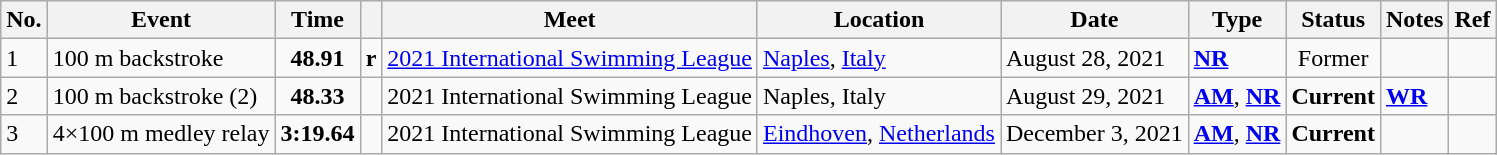<table class="wikitable sortable">
<tr>
<th>No.</th>
<th>Event</th>
<th>Time</th>
<th></th>
<th>Meet</th>
<th>Location</th>
<th>Date</th>
<th>Type</th>
<th>Status</th>
<th>Notes</th>
<th>Ref</th>
</tr>
<tr>
<td>1</td>
<td>100 m backstroke</td>
<td style="text-align:center;"><strong>48.91</strong></td>
<td><strong>r</strong></td>
<td><a href='#'>2021 International Swimming League</a></td>
<td><a href='#'>Naples</a>, <a href='#'>Italy</a></td>
<td>August 28, 2021</td>
<td><strong><a href='#'>NR</a></strong></td>
<td style="text-align:center;">Former</td>
<td></td>
<td style="text-align:center;"></td>
</tr>
<tr>
<td>2</td>
<td>100 m backstroke (2)</td>
<td style="text-align:center;"><strong>48.33</strong></td>
<td></td>
<td>2021 International Swimming League</td>
<td>Naples, Italy</td>
<td>August 29, 2021</td>
<td><strong><a href='#'>AM</a></strong>, <strong><a href='#'>NR</a></strong></td>
<td style="text-align:center;"><strong>Current</strong></td>
<td><strong><a href='#'>WR</a></strong></td>
<td style="text-align:center;"></td>
</tr>
<tr>
<td>3</td>
<td>4×100 m medley relay</td>
<td style="text-align:center;"><strong>3:19.64</strong></td>
<td></td>
<td>2021 International Swimming League</td>
<td><a href='#'>Eindhoven</a>, <a href='#'>Netherlands</a></td>
<td>December 3, 2021</td>
<td><strong><a href='#'>AM</a></strong>, <strong><a href='#'>NR</a></strong></td>
<td style="text-align:center;"><strong>Current</strong></td>
<td></td>
<td style="text-align:center;"></td>
</tr>
</table>
